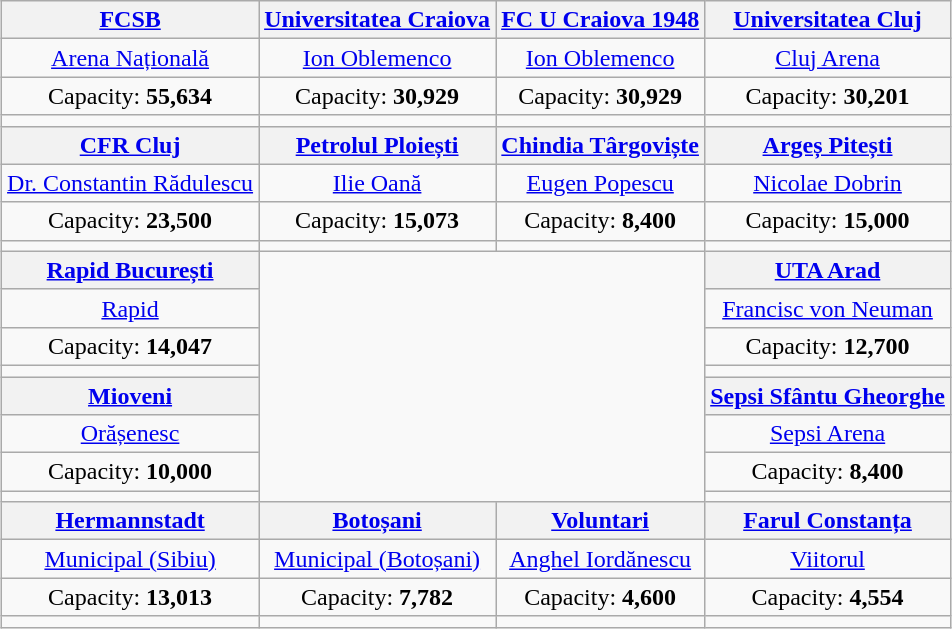<table class="wikitable" style="text-align:center; margin:0.5em auto;">
<tr>
<th><a href='#'>FCSB</a></th>
<th><a href='#'>Universitatea Craiova</a></th>
<th><a href='#'>FC U Craiova 1948</a></th>
<th><a href='#'>Universitatea Cluj</a></th>
</tr>
<tr>
<td><a href='#'>Arena Națională</a></td>
<td><a href='#'>Ion Oblemenco</a></td>
<td><a href='#'>Ion Oblemenco</a></td>
<td><a href='#'>Cluj Arena</a></td>
</tr>
<tr>
<td>Capacity: <strong>55,634</strong></td>
<td>Capacity: <strong>30,929</strong></td>
<td>Capacity: <strong>30,929</strong></td>
<td>Capacity: <strong>30,201</strong></td>
</tr>
<tr>
<td></td>
<td></td>
<td></td>
<td></td>
</tr>
<tr>
<th><a href='#'>CFR Cluj</a></th>
<th><a href='#'>Petrolul Ploiești</a></th>
<th><a href='#'>Chindia Târgoviște</a></th>
<th><a href='#'>Argeș Pitești</a></th>
</tr>
<tr>
<td><a href='#'>Dr. Constantin Rădulescu</a></td>
<td><a href='#'>Ilie Oană</a></td>
<td><a href='#'>Eugen Popescu</a></td>
<td><a href='#'>Nicolae Dobrin</a></td>
</tr>
<tr>
<td>Capacity: <strong>23,500</strong></td>
<td>Capacity: <strong>15,073</strong></td>
<td>Capacity: <strong>8,400</strong></td>
<td>Capacity: <strong>15,000</strong></td>
</tr>
<tr>
<td></td>
<td></td>
<td></td>
<td></td>
</tr>
<tr>
<th><a href='#'>Rapid București</a></th>
<td colspan="2" rowspan="8"><br>
</td>
<th><a href='#'>UTA Arad</a></th>
</tr>
<tr>
<td><a href='#'>Rapid</a></td>
<td><a href='#'>Francisc von Neuman</a></td>
</tr>
<tr>
<td>Capacity: <strong>14,047</strong></td>
<td>Capacity: <strong>12,700</strong></td>
</tr>
<tr>
<td></td>
<td></td>
</tr>
<tr>
<th><a href='#'>Mioveni</a></th>
<th><a href='#'>Sepsi Sfântu Gheorghe</a></th>
</tr>
<tr>
<td><a href='#'>Orășenesc</a></td>
<td><a href='#'>Sepsi Arena</a></td>
</tr>
<tr>
<td>Capacity: <strong>10,000</strong></td>
<td>Capacity: <strong>8,400</strong></td>
</tr>
<tr>
<td></td>
<td></td>
</tr>
<tr>
<th><a href='#'>Hermannstadt</a></th>
<th><a href='#'>Botoșani</a></th>
<th><a href='#'>Voluntari</a></th>
<th><a href='#'>Farul Constanța</a></th>
</tr>
<tr>
<td><a href='#'>Municipal (Sibiu)</a></td>
<td><a href='#'>Municipal (Botoșani)</a></td>
<td><a href='#'>Anghel Iordănescu</a></td>
<td><a href='#'>Viitorul</a></td>
</tr>
<tr>
<td>Capacity: <strong>13,013</strong></td>
<td>Capacity: <strong>7,782</strong></td>
<td>Capacity: <strong>4,600</strong></td>
<td>Capacity: <strong>4,554</strong></td>
</tr>
<tr>
<td></td>
<td></td>
<td></td>
<td></td>
</tr>
</table>
